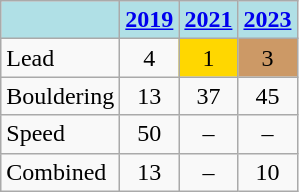<table class="wikitable" style="text-align: center">
<tr>
<th style="background: #b0e0e6"></th>
<th style="background: #b0e0e6"><a href='#'>2019</a></th>
<th style="background: #b0e0e6"><a href='#'>2021</a></th>
<th style="background: #b0e0e6"><a href='#'>2023</a></th>
</tr>
<tr>
<td align="left">Lead</td>
<td>4</td>
<td style="background: gold">1</td>
<td style="background: #cc9966">3</td>
</tr>
<tr>
<td align="left">Bouldering</td>
<td>13</td>
<td>37</td>
<td>45</td>
</tr>
<tr>
<td align="left">Speed</td>
<td>50</td>
<td>–</td>
<td>–</td>
</tr>
<tr>
<td align="left">Combined</td>
<td>13</td>
<td>–</td>
<td>10</td>
</tr>
</table>
